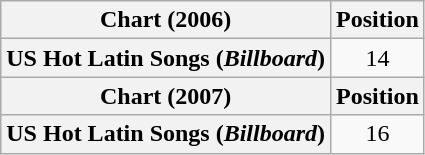<table class="wikitable plainrowheaders" style="text-align:center">
<tr>
<th scope="col">Chart (2006)</th>
<th scope="col">Position</th>
</tr>
<tr>
<th scope="row">US Hot Latin Songs (<em>Billboard</em>)</th>
<td>14</td>
</tr>
<tr>
<th scope="col">Chart (2007)</th>
<th scope="col">Position</th>
</tr>
<tr>
<th scope="row">US Hot Latin Songs (<em>Billboard</em>)</th>
<td>16</td>
</tr>
</table>
